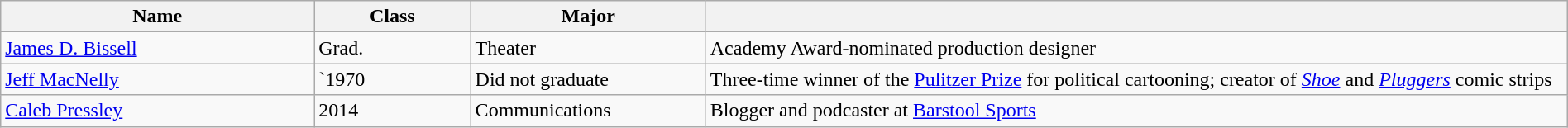<table class="wikitable" width="100%">
<tr>
<th width="20%">Name</th>
<th width="10%">Class</th>
<th width="15%">Major</th>
<th width="55%"></th>
</tr>
<tr>
<td><a href='#'>James D. Bissell</a></td>
<td>Grad.</td>
<td>Theater</td>
<td>Academy Award-nominated production designer</td>
</tr>
<tr>
<td><a href='#'>Jeff MacNelly</a></td>
<td>`1970</td>
<td>Did not graduate</td>
<td>Three-time winner of the <a href='#'>Pulitzer Prize</a> for political cartooning; creator of <em><a href='#'>Shoe</a></em> and <em><a href='#'>Pluggers</a></em> comic strips</td>
</tr>
<tr>
<td><a href='#'>Caleb Pressley</a></td>
<td>2014</td>
<td>Communications</td>
<td>Blogger and podcaster at <a href='#'>Barstool Sports</a></td>
</tr>
</table>
